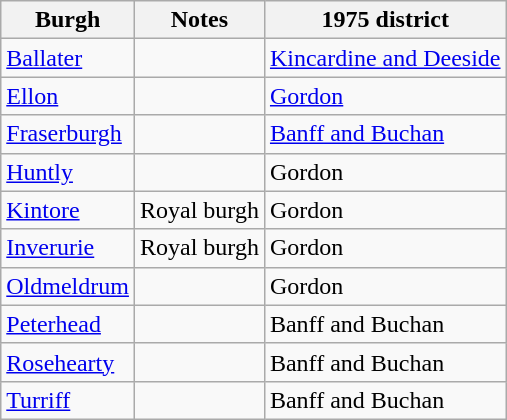<table class="wikitable">
<tr>
<th>Burgh</th>
<th>Notes</th>
<th>1975 district</th>
</tr>
<tr>
<td><a href='#'>Ballater</a></td>
<td></td>
<td><a href='#'>Kincardine and Deeside</a></td>
</tr>
<tr>
<td><a href='#'>Ellon</a></td>
<td></td>
<td><a href='#'>Gordon</a></td>
</tr>
<tr>
<td><a href='#'>Fraserburgh</a></td>
<td></td>
<td><a href='#'>Banff and Buchan</a></td>
</tr>
<tr>
<td><a href='#'>Huntly</a></td>
<td></td>
<td>Gordon</td>
</tr>
<tr>
<td><a href='#'>Kintore</a></td>
<td>Royal burgh</td>
<td>Gordon</td>
</tr>
<tr>
<td><a href='#'>Inverurie</a></td>
<td>Royal burgh</td>
<td>Gordon</td>
</tr>
<tr>
<td><a href='#'>Oldmeldrum</a></td>
<td></td>
<td>Gordon</td>
</tr>
<tr>
<td><a href='#'>Peterhead</a></td>
<td></td>
<td>Banff and Buchan</td>
</tr>
<tr>
<td><a href='#'>Rosehearty</a></td>
<td></td>
<td>Banff and Buchan</td>
</tr>
<tr>
<td><a href='#'>Turriff</a></td>
<td></td>
<td>Banff and Buchan</td>
</tr>
</table>
